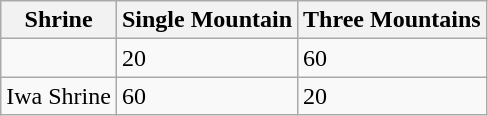<table class="wikitable">
<tr>
<th>Shrine</th>
<th>Single Mountain</th>
<th>Three Mountains</th>
</tr>
<tr>
<td></td>
<td>20</td>
<td>60</td>
</tr>
<tr>
<td>Iwa Shrine</td>
<td>60</td>
<td>20</td>
</tr>
</table>
